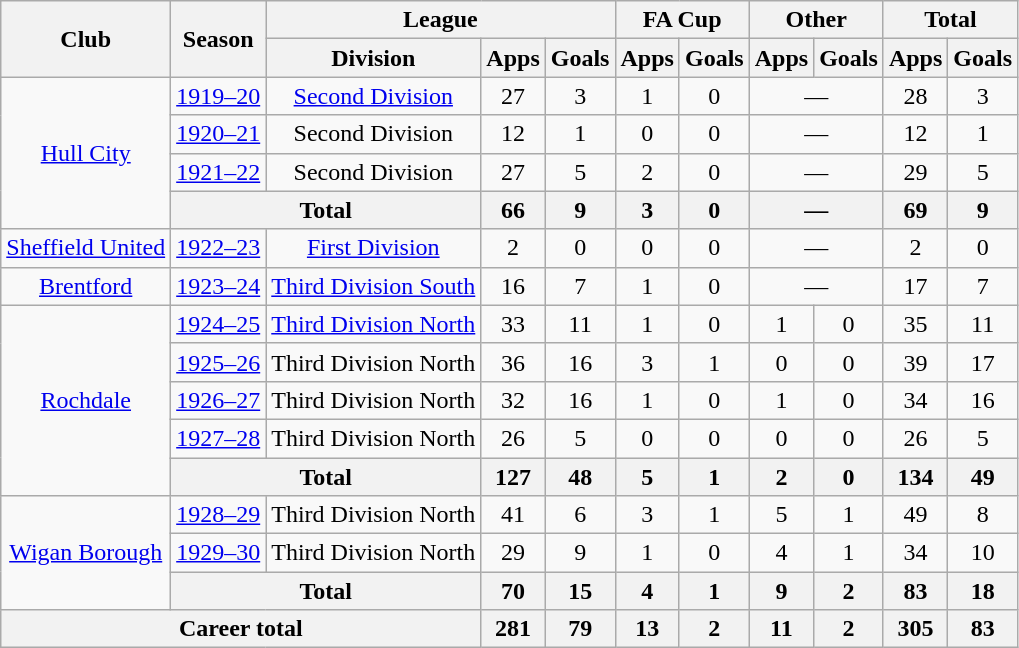<table class="wikitable" style="text-align: center;">
<tr>
<th rowspan="2">Club</th>
<th rowspan="2">Season</th>
<th colspan="3">League</th>
<th colspan="2">FA Cup</th>
<th colspan="2">Other</th>
<th colspan="2">Total</th>
</tr>
<tr>
<th>Division</th>
<th>Apps</th>
<th>Goals</th>
<th>Apps</th>
<th>Goals</th>
<th>Apps</th>
<th>Goals</th>
<th>Apps</th>
<th>Goals</th>
</tr>
<tr>
<td rowspan="4"><a href='#'>Hull City</a></td>
<td><a href='#'>1919–20</a></td>
<td><a href='#'>Second Division</a></td>
<td>27</td>
<td>3</td>
<td>1</td>
<td>0</td>
<td colspan="2">―</td>
<td>28</td>
<td>3</td>
</tr>
<tr>
<td><a href='#'>1920–21</a></td>
<td>Second Division</td>
<td>12</td>
<td>1</td>
<td>0</td>
<td>0</td>
<td colspan="2">―</td>
<td>12</td>
<td>1</td>
</tr>
<tr>
<td><a href='#'>1921–22</a></td>
<td>Second Division</td>
<td>27</td>
<td>5</td>
<td>2</td>
<td>0</td>
<td colspan="2">―</td>
<td>29</td>
<td>5</td>
</tr>
<tr>
<th colspan="2">Total</th>
<th>66</th>
<th>9</th>
<th>3</th>
<th>0</th>
<th colspan="2">―</th>
<th>69</th>
<th>9</th>
</tr>
<tr>
<td><a href='#'>Sheffield United</a></td>
<td><a href='#'>1922–23</a></td>
<td><a href='#'>First Division</a></td>
<td>2</td>
<td>0</td>
<td>0</td>
<td>0</td>
<td colspan="2">―</td>
<td>2</td>
<td>0</td>
</tr>
<tr>
<td><a href='#'>Brentford</a></td>
<td><a href='#'>1923–24</a></td>
<td><a href='#'>Third Division South</a></td>
<td>16</td>
<td>7</td>
<td>1</td>
<td>0</td>
<td colspan="2">―</td>
<td>17</td>
<td>7</td>
</tr>
<tr>
<td rowspan="5"><a href='#'>Rochdale</a></td>
<td><a href='#'>1924–25</a></td>
<td><a href='#'>Third Division North</a></td>
<td>33</td>
<td>11</td>
<td>1</td>
<td>0</td>
<td>1</td>
<td>0</td>
<td>35</td>
<td>11</td>
</tr>
<tr>
<td><a href='#'>1925–26</a></td>
<td>Third Division North</td>
<td>36</td>
<td>16</td>
<td>3</td>
<td>1</td>
<td>0</td>
<td>0</td>
<td>39</td>
<td>17</td>
</tr>
<tr>
<td><a href='#'>1926–27</a></td>
<td>Third Division North</td>
<td>32</td>
<td>16</td>
<td>1</td>
<td>0</td>
<td>1</td>
<td>0</td>
<td>34</td>
<td>16</td>
</tr>
<tr>
<td><a href='#'>1927–28</a></td>
<td>Third Division North</td>
<td>26</td>
<td>5</td>
<td>0</td>
<td>0</td>
<td>0</td>
<td>0</td>
<td>26</td>
<td>5</td>
</tr>
<tr>
<th colspan="2">Total</th>
<th>127</th>
<th>48</th>
<th>5</th>
<th>1</th>
<th>2</th>
<th>0</th>
<th>134</th>
<th>49</th>
</tr>
<tr>
<td rowspan="3"><a href='#'>Wigan Borough</a></td>
<td><a href='#'>1928–29</a></td>
<td>Third Division North</td>
<td>41</td>
<td>6</td>
<td>3</td>
<td>1</td>
<td>5</td>
<td>1</td>
<td>49</td>
<td>8</td>
</tr>
<tr>
<td><a href='#'>1929–30</a></td>
<td>Third Division North</td>
<td>29</td>
<td>9</td>
<td>1</td>
<td>0</td>
<td>4</td>
<td>1</td>
<td>34</td>
<td>10</td>
</tr>
<tr>
<th colspan="2">Total</th>
<th>70</th>
<th>15</th>
<th>4</th>
<th>1</th>
<th>9</th>
<th>2</th>
<th>83</th>
<th>18</th>
</tr>
<tr>
<th colspan="3">Career total</th>
<th>281</th>
<th>79</th>
<th>13</th>
<th>2</th>
<th>11</th>
<th>2</th>
<th>305</th>
<th>83</th>
</tr>
</table>
